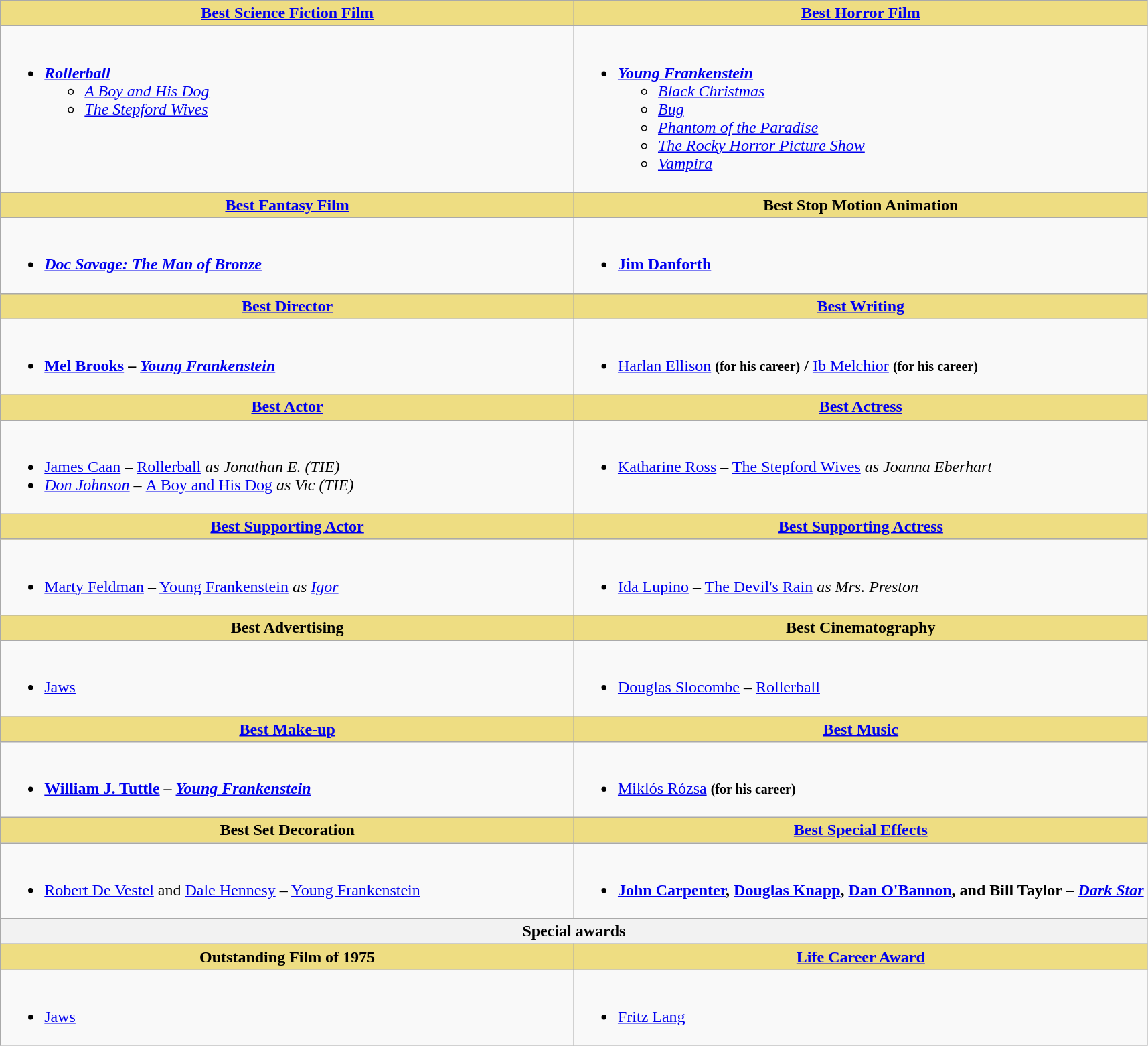<table class=wikitable>
<tr>
<th style="background:#EEDD82; width:50%"><a href='#'>Best Science Fiction Film</a></th>
<th style="background:#EEDD82; width:50%"><a href='#'>Best Horror Film</a></th>
</tr>
<tr>
<td valign="top"><br><ul><li><strong><em><a href='#'>Rollerball</a></em></strong><ul><li><em><a href='#'>A Boy and His Dog</a></em></li><li><em><a href='#'>The Stepford Wives</a></em></li></ul></li></ul></td>
<td valign="top"><br><ul><li><strong><em><a href='#'>Young Frankenstein</a></em></strong><ul><li><em><a href='#'>Black Christmas</a></em></li><li><em><a href='#'>Bug</a></em></li><li><em><a href='#'>Phantom of the Paradise</a></em></li><li><em><a href='#'>The Rocky Horror Picture Show</a></em></li><li><em><a href='#'>Vampira</a></em></li></ul></li></ul></td>
</tr>
<tr>
<th style="background:#EEDD82; width:50%"><a href='#'>Best Fantasy Film</a></th>
<th style="background:#EEDD82; width:50%">Best Stop Motion Animation</th>
</tr>
<tr>
<td valign="top"><br><ul><li><strong><em><a href='#'>Doc Savage: The Man of Bronze</a></em></strong></li></ul></td>
<td valign="top"><br><ul><li><strong><a href='#'>Jim Danforth</a></strong></li></ul></td>
</tr>
<tr>
<th style="background:#EEDD82; width:50%"><a href='#'>Best Director</a></th>
<th style="background:#EEDD82; width:50%"><a href='#'>Best Writing</a></th>
</tr>
<tr>
<td valign="top"><br><ul><li><strong><a href='#'>Mel Brooks</a> – <em><a href='#'>Young Frankenstein</a><strong><em></li></ul></td>
<td valign="top"><br><ul><li></strong><a href='#'>Harlan Ellison</a><strong> <small>(for his career)</small> / </strong><a href='#'>Ib Melchior</a><strong> <small>(for his career)</small></li></ul></td>
</tr>
<tr>
<th style="background:#EEDD82; width:50%"><a href='#'>Best Actor</a></th>
<th style="background:#EEDD82; width:50%"><a href='#'>Best Actress</a></th>
</tr>
<tr>
<td valign="top"><br><ul><li></strong><a href='#'>James Caan</a> – </em><a href='#'>Rollerball</a><em> as Jonathan E. (TIE)<strong></li><li></strong><a href='#'>Don Johnson</a> – </em><a href='#'>A Boy and His Dog</a><em> as Vic (TIE)<strong></li></ul></td>
<td valign="top"><br><ul><li></strong><a href='#'>Katharine Ross</a> – </em><a href='#'>The Stepford Wives</a><em> as Joanna Eberhart<strong></li></ul></td>
</tr>
<tr>
<th style="background:#EEDD82; width:50%"><a href='#'>Best Supporting Actor</a></th>
<th style="background:#EEDD82; width:50%"><a href='#'>Best Supporting Actress</a></th>
</tr>
<tr>
<td valign="top"><br><ul><li></strong><a href='#'>Marty Feldman</a> – </em><a href='#'>Young Frankenstein</a><em> as <a href='#'>Igor</a><strong></li></ul></td>
<td valign="top"><br><ul><li></strong><a href='#'>Ida Lupino</a> – </em><a href='#'>The Devil's Rain</a><em> as Mrs. Preston<strong></li></ul></td>
</tr>
<tr>
<th style="background:#EEDD82; width:50%">Best Advertising</th>
<th style="background:#EEDD82; width:50%">Best Cinematography</th>
</tr>
<tr>
<td valign="top"><br><ul><li></em></strong><a href='#'>Jaws</a><strong><em></li></ul></td>
<td valign="top"><br><ul><li></strong><a href='#'>Douglas Slocombe</a> – </em><a href='#'>Rollerball</a></em></strong></li></ul></td>
</tr>
<tr>
<th style="background:#EEDD82; width:50%"><a href='#'>Best Make-up</a></th>
<th style="background:#EEDD82; width:50%"><a href='#'>Best Music</a></th>
</tr>
<tr>
<td valign="top"><br><ul><li><strong><a href='#'>William J. Tuttle</a> – <em><a href='#'>Young Frankenstein</a><strong><em></li></ul></td>
<td valign="top"><br><ul><li></strong><a href='#'>Miklós Rózsa</a><strong> <small>(for his career)</small></li></ul></td>
</tr>
<tr>
<th style="background:#EEDD82; width:50%">Best Set Decoration</th>
<th style="background:#EEDD82; width:50%"><a href='#'>Best Special Effects</a></th>
</tr>
<tr>
<td valign="top"><br><ul><li></strong><a href='#'>Robert De Vestel</a> and <a href='#'>Dale Hennesy</a> – </em><a href='#'>Young Frankenstein</a></em></strong></li></ul></td>
<td valign="top"><br><ul><li><strong><a href='#'>John Carpenter</a>, <a href='#'>Douglas Knapp</a>, <a href='#'>Dan O'Bannon</a>, and Bill Taylor – <em><a href='#'>Dark Star</a><strong><em></li></ul></td>
</tr>
<tr>
<th colspan="2">Special awards</th>
</tr>
<tr>
<th style="background:#EEDD82; width:50%">Outstanding Film of 1975</th>
<th style="background:#EEDD82; width:50%"><a href='#'>Life Career Award</a></th>
</tr>
<tr>
<td valign="top"><br><ul><li></em></strong><a href='#'>Jaws</a><strong><em></li></ul></td>
<td valign="top"><br><ul><li></strong><a href='#'>Fritz Lang</a><strong></li></ul></td>
</tr>
</table>
